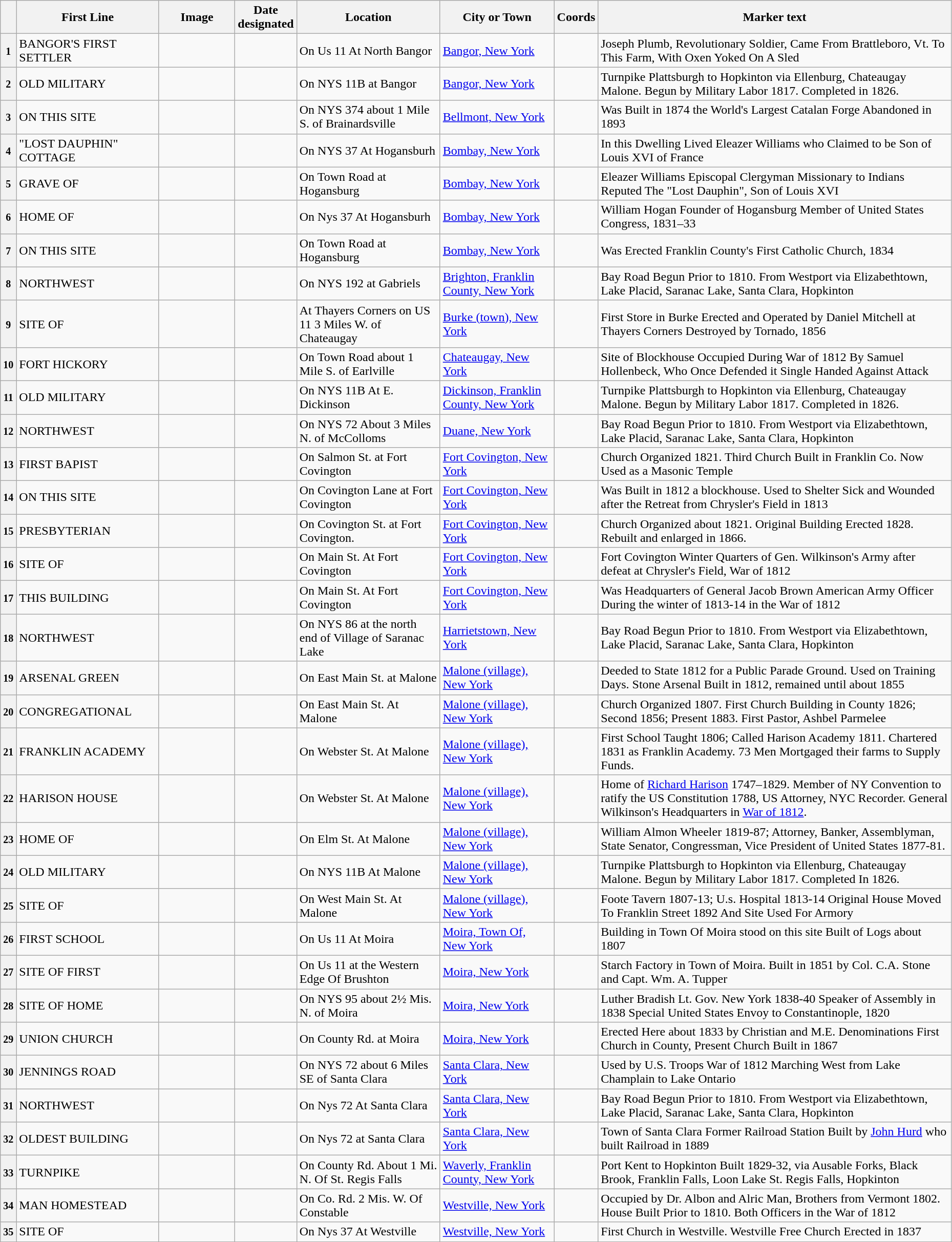<table class="wikitable sortable" style="width:98%">
<tr>
<th></th>
<th width = 15% ><strong>First Line</strong></th>
<th width = 8% class="unsortable" ><strong>Image</strong></th>
<th width = 5% ><strong>Date designated</strong></th>
<th><strong>Location</strong></th>
<th width = 12% ><strong>City or Town</strong></th>
<th><strong>Coords</strong></th>
<th class="unsortable" ><strong>Marker text</strong></th>
</tr>
<tr ->
<th><small>1</small></th>
<td>BANGOR'S FIRST SETTLER</td>
<td></td>
<td></td>
<td>On Us 11 At North Bangor</td>
<td><a href='#'>Bangor, New York</a></td>
<td></td>
<td>Joseph Plumb, Revolutionary Soldier, Came From Brattleboro, Vt. To This Farm, With Oxen Yoked On A Sled</td>
</tr>
<tr ->
<th><small>2</small></th>
<td>OLD MILITARY</td>
<td></td>
<td></td>
<td>On NYS 11B at Bangor</td>
<td><a href='#'>Bangor, New York</a></td>
<td></td>
<td>Turnpike Plattsburgh to Hopkinton via Ellenburg, Chateaugay Malone. Begun by Military Labor 1817. Completed in 1826.</td>
</tr>
<tr ->
<th><small>3</small></th>
<td>ON THIS SITE</td>
<td></td>
<td></td>
<td>On NYS 374 about 1 Mile S. of Brainardsville</td>
<td><a href='#'>Bellmont, New York</a></td>
<td></td>
<td>Was Built in 1874 the World's Largest Catalan Forge Abandoned in 1893</td>
</tr>
<tr ->
<th><small>4</small></th>
<td>"LOST DAUPHIN" COTTAGE</td>
<td></td>
<td></td>
<td>On NYS 37 At Hogansburh</td>
<td><a href='#'>Bombay, New York</a></td>
<td></td>
<td>In this Dwelling Lived Eleazer Williams who Claimed to be Son of Louis XVI of France</td>
</tr>
<tr ->
<th><small>5</small></th>
<td>GRAVE OF</td>
<td></td>
<td></td>
<td>On Town Road at Hogansburg</td>
<td><a href='#'>Bombay, New York</a></td>
<td></td>
<td>Eleazer Williams Episcopal Clergyman Missionary to Indians Reputed The "Lost Dauphin", Son of Louis XVI</td>
</tr>
<tr ->
<th><small>6</small></th>
<td>HOME OF</td>
<td></td>
<td></td>
<td>On Nys 37 At Hogansburh</td>
<td><a href='#'>Bombay, New York</a></td>
<td></td>
<td>William Hogan Founder of Hogansburg Member of United States Congress, 1831–33</td>
</tr>
<tr ->
<th><small>7</small></th>
<td>ON THIS SITE</td>
<td></td>
<td></td>
<td>On Town Road at Hogansburg</td>
<td><a href='#'>Bombay, New York</a></td>
<td></td>
<td>Was Erected Franklin County's First Catholic Church, 1834</td>
</tr>
<tr ->
<th><small>8</small></th>
<td>NORTHWEST</td>
<td></td>
<td></td>
<td>On NYS 192 at Gabriels</td>
<td><a href='#'>Brighton, Franklin County, New York</a></td>
<td></td>
<td>Bay Road Begun Prior to 1810. From Westport via Elizabethtown, Lake Placid, Saranac Lake, Santa Clara, Hopkinton</td>
</tr>
<tr ->
<th><small>9</small></th>
<td>SITE OF</td>
<td></td>
<td></td>
<td>At Thayers Corners on US 11 3 Miles W. of Chateaugay</td>
<td><a href='#'>Burke (town), New York</a></td>
<td></td>
<td>First Store in Burke Erected and Operated by Daniel Mitchell at Thayers Corners Destroyed by Tornado, 1856</td>
</tr>
<tr ->
<th><small>10</small></th>
<td>FORT HICKORY</td>
<td></td>
<td></td>
<td>On Town Road about 1 Mile S. of Earlville</td>
<td><a href='#'>Chateaugay, New York</a></td>
<td></td>
<td>Site of Blockhouse Occupied During War of 1812 By Samuel Hollenbeck, Who Once Defended it Single Handed Against Attack</td>
</tr>
<tr ->
<th><small>11</small></th>
<td>OLD MILITARY</td>
<td></td>
<td></td>
<td>On NYS 11B At E. Dickinson</td>
<td><a href='#'>Dickinson, Franklin County, New York</a></td>
<td></td>
<td>Turnpike Plattsburgh to Hopkinton via Ellenburg, Chateaugay Malone. Begun by Military Labor 1817. Completed in 1826.</td>
</tr>
<tr ->
<th><small>12</small></th>
<td>NORTHWEST</td>
<td></td>
<td></td>
<td>On NYS 72 About 3 Miles N. of McColloms</td>
<td><a href='#'>Duane, New York</a></td>
<td></td>
<td>Bay Road Begun Prior to 1810. From Westport via Elizabethtown, Lake Placid, Saranac Lake, Santa Clara, Hopkinton</td>
</tr>
<tr ->
<th><small>13</small></th>
<td>FIRST BAPIST</td>
<td></td>
<td></td>
<td>On Salmon St. at Fort Covington</td>
<td><a href='#'>Fort Covington, New York</a></td>
<td></td>
<td>Church Organized 1821. Third Church Built in Franklin Co. Now Used as a Masonic Temple</td>
</tr>
<tr ->
<th><small>14</small></th>
<td>ON THIS SITE</td>
<td></td>
<td></td>
<td>On Covington Lane at Fort Covington</td>
<td><a href='#'>Fort Covington, New York</a></td>
<td></td>
<td>Was Built in 1812 a blockhouse. Used to Shelter Sick and Wounded after the Retreat from Chrysler's Field in 1813</td>
</tr>
<tr ->
<th><small>15</small></th>
<td>PRESBYTERIAN</td>
<td></td>
<td></td>
<td>On Covington St. at Fort Covington.</td>
<td><a href='#'>Fort Covington, New York</a></td>
<td></td>
<td>Church Organized about 1821. Original Building Erected 1828. Rebuilt and enlarged in 1866.</td>
</tr>
<tr ->
<th><small>16</small></th>
<td>SITE OF</td>
<td></td>
<td></td>
<td>On Main St. At Fort Covington</td>
<td><a href='#'>Fort Covington, New York</a></td>
<td></td>
<td>Fort Covington Winter Quarters of Gen. Wilkinson's Army after defeat at Chrysler's Field, War of 1812</td>
</tr>
<tr ->
<th><small>17</small></th>
<td>THIS BUILDING</td>
<td></td>
<td></td>
<td>On Main St. At Fort Covington</td>
<td><a href='#'>Fort Covington, New York</a></td>
<td></td>
<td>Was Headquarters of General Jacob Brown American Army Officer During the winter of 1813-14 in the War of 1812</td>
</tr>
<tr ->
<th><small>18</small></th>
<td>NORTHWEST</td>
<td></td>
<td></td>
<td>On NYS 86 at the north end of Village of Saranac Lake</td>
<td><a href='#'>Harrietstown, New York</a></td>
<td></td>
<td>Bay Road Begun Prior to 1810. From Westport via Elizabethtown, Lake Placid, Saranac Lake, Santa Clara, Hopkinton</td>
</tr>
<tr ->
<th><small>19</small></th>
<td>ARSENAL GREEN</td>
<td></td>
<td></td>
<td>On East Main St. at Malone</td>
<td><a href='#'>Malone (village), New York</a></td>
<td></td>
<td>Deeded to State 1812 for a Public Parade Ground. Used on Training Days. Stone Arsenal Built in 1812, remained until about 1855</td>
</tr>
<tr ->
<th><small>20</small></th>
<td>CONGREGATIONAL</td>
<td></td>
<td></td>
<td>On East Main St. At Malone</td>
<td><a href='#'>Malone (village), New York</a></td>
<td></td>
<td>Church Organized 1807. First Church Building in County 1826; Second 1856; Present 1883. First Pastor, Ashbel Parmelee</td>
</tr>
<tr ->
<th><small>21</small></th>
<td>FRANKLIN ACADEMY</td>
<td></td>
<td></td>
<td>On Webster St. At Malone</td>
<td><a href='#'>Malone (village), New York</a></td>
<td></td>
<td>First School Taught 1806; Called Harison Academy 1811. Chartered 1831 as Franklin Academy. 73 Men Mortgaged their farms to Supply Funds.</td>
</tr>
<tr ->
<th><small>22</small></th>
<td>HARISON HOUSE</td>
<td></td>
<td></td>
<td>On Webster St. At Malone</td>
<td><a href='#'>Malone (village), New York</a></td>
<td></td>
<td>Home of <a href='#'>Richard Harison</a> 1747–1829. Member of NY Convention to ratify the US Constitution 1788, US Attorney, NYC Recorder. General Wilkinson's Headquarters in <a href='#'>War of 1812</a>.</td>
</tr>
<tr ->
<th><small>23</small></th>
<td>HOME OF</td>
<td></td>
<td></td>
<td>On Elm St. At Malone</td>
<td><a href='#'>Malone (village), New York</a></td>
<td></td>
<td>William Almon Wheeler 1819-87; Attorney, Banker, Assemblyman, State Senator, Congressman, Vice President of United States 1877-81.</td>
</tr>
<tr ->
<th><small>24</small></th>
<td>OLD MILITARY</td>
<td></td>
<td></td>
<td>On NYS 11B At Malone</td>
<td><a href='#'>Malone (village), New York</a></td>
<td></td>
<td>Turnpike Plattsburgh to Hopkinton via Ellenburg, Chateaugay Malone. Begun by Military Labor 1817. Completed In 1826.</td>
</tr>
<tr ->
<th><small>25</small></th>
<td>SITE OF</td>
<td></td>
<td></td>
<td>On West Main St. At Malone</td>
<td><a href='#'>Malone (village), New York</a></td>
<td></td>
<td>Foote Tavern 1807-13; U.s. Hospital 1813-14 Original House Moved To Franklin Street 1892 And Site Used For Armory</td>
</tr>
<tr ->
<th><small>26</small></th>
<td>FIRST SCHOOL</td>
<td></td>
<td></td>
<td>On Us 11 At Moira</td>
<td><a href='#'>Moira, Town Of, New York</a></td>
<td></td>
<td>Building in Town Of Moira stood on this site Built of Logs about 1807</td>
</tr>
<tr ->
<th><small>27</small></th>
<td>SITE OF FIRST</td>
<td></td>
<td></td>
<td>On Us 11 at the Western Edge Of Brushton</td>
<td><a href='#'>Moira, New York</a></td>
<td></td>
<td>Starch Factory in Town of Moira. Built in 1851 by Col. C.A. Stone and Capt. Wm. A. Tupper</td>
</tr>
<tr ->
<th><small>28</small></th>
<td>SITE OF HOME</td>
<td></td>
<td></td>
<td>On NYS 95 about 2½ Mis. N. of Moira</td>
<td><a href='#'>Moira, New York</a></td>
<td></td>
<td>Luther Bradish Lt. Gov. New York 1838-40 Speaker of Assembly in 1838 Special United States Envoy to Constantinople, 1820</td>
</tr>
<tr ->
<th><small>29</small></th>
<td>UNION CHURCH</td>
<td></td>
<td></td>
<td>On County Rd. at Moira</td>
<td><a href='#'>Moira, New York</a></td>
<td></td>
<td>Erected Here about 1833 by Christian and M.E. Denominations First Church in County, Present Church Built in 1867</td>
</tr>
<tr ->
<th><small>30</small></th>
<td>JENNINGS ROAD</td>
<td></td>
<td></td>
<td>On NYS 72 about 6 Miles SE of Santa Clara</td>
<td><a href='#'>Santa Clara, New York</a></td>
<td></td>
<td>Used by U.S. Troops War of 1812 Marching West from Lake Champlain to Lake Ontario</td>
</tr>
<tr ->
<th><small>31</small></th>
<td>NORTHWEST</td>
<td></td>
<td></td>
<td>On Nys 72 At Santa Clara</td>
<td><a href='#'>Santa Clara, New York</a></td>
<td></td>
<td>Bay Road Begun Prior to 1810. From Westport via Elizabethtown, Lake Placid, Saranac Lake, Santa Clara, Hopkinton</td>
</tr>
<tr ->
<th><small>32</small></th>
<td>OLDEST BUILDING</td>
<td></td>
<td></td>
<td>On Nys 72 at Santa Clara</td>
<td><a href='#'>Santa Clara, New York</a></td>
<td></td>
<td>Town of Santa Clara Former Railroad Station Built by <a href='#'>John Hurd</a> who built Railroad in 1889</td>
</tr>
<tr ->
<th><small>33</small></th>
<td>TURNPIKE</td>
<td></td>
<td></td>
<td>On County Rd. About 1 Mi. N. Of St. Regis Falls</td>
<td><a href='#'>Waverly, Franklin County, New York</a></td>
<td></td>
<td>Port Kent to Hopkinton Built 1829-32, via Ausable Forks, Black Brook, Franklin Falls, Loon Lake St. Regis Falls, Hopkinton</td>
</tr>
<tr ->
<th><small>34</small></th>
<td>MAN HOMESTEAD</td>
<td></td>
<td></td>
<td>On Co. Rd. 2 Mis. W. Of Constable</td>
<td><a href='#'>Westville, New York</a></td>
<td></td>
<td>Occupied by Dr. Albon and Alric Man, Brothers from Vermont 1802. House Built Prior to 1810. Both Officers in the War of 1812</td>
</tr>
<tr ->
<th><small>35</small></th>
<td>SITE OF</td>
<td></td>
<td></td>
<td>On Nys 37 At Westville</td>
<td><a href='#'>Westville, New York</a></td>
<td></td>
<td>First Church in Westville. Westville Free Church Erected in 1837</td>
</tr>
<tr ->
</tr>
</table>
